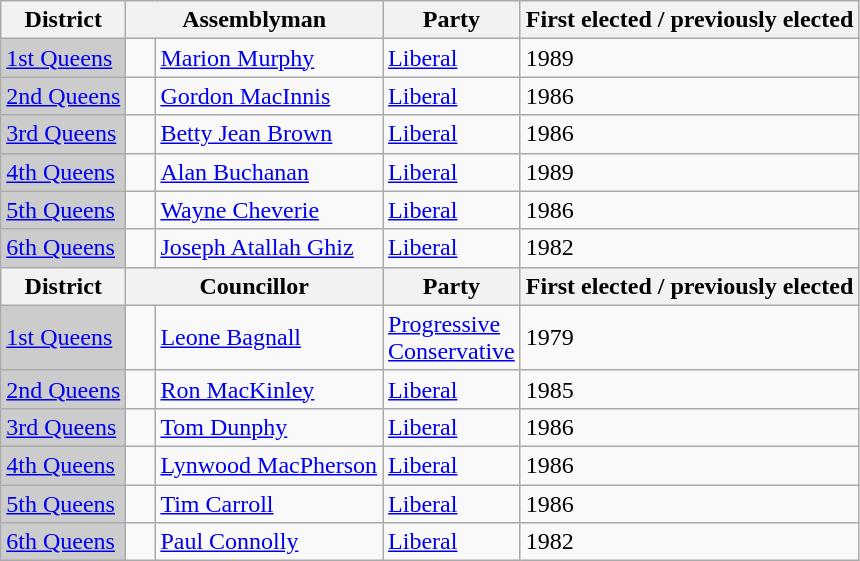<table class="wikitable sortable">
<tr>
<th>District</th>
<th colspan="2">Assemblyman</th>
<th>Party</th>
<th>First elected / previously elected</th>
</tr>
<tr>
<td bgcolor="CCCCCC"><a href='#'>1st Queens</a></td>
<td>   </td>
<td><a href='#'>Marion Murphy</a></td>
<td><a href='#'>Liberal</a></td>
<td>1989</td>
</tr>
<tr>
<td bgcolor="CCCCCC"><a href='#'>2nd Queens</a></td>
<td>   </td>
<td><a href='#'>Gordon MacInnis</a></td>
<td><a href='#'>Liberal</a></td>
<td>1986</td>
</tr>
<tr>
<td bgcolor="CCCCCC"><a href='#'>3rd Queens</a></td>
<td>   </td>
<td><a href='#'>Betty Jean Brown</a></td>
<td><a href='#'>Liberal</a></td>
<td>1986</td>
</tr>
<tr>
<td bgcolor="CCCCCC"><a href='#'>4th Queens</a></td>
<td>   </td>
<td><a href='#'>Alan Buchanan</a></td>
<td><a href='#'>Liberal</a></td>
<td>1989</td>
</tr>
<tr>
<td bgcolor="CCCCCC"><a href='#'>5th Queens</a></td>
<td>   </td>
<td><a href='#'>Wayne Cheverie</a></td>
<td><a href='#'>Liberal</a></td>
<td>1986</td>
</tr>
<tr>
<td bgcolor="CCCCCC"><a href='#'>6th Queens</a></td>
<td>   </td>
<td><a href='#'>Joseph Atallah Ghiz</a></td>
<td><a href='#'>Liberal</a></td>
<td>1982</td>
</tr>
<tr>
<th>District</th>
<th colspan="2">Councillor</th>
<th>Party</th>
<th>First elected / previously elected</th>
</tr>
<tr>
<td bgcolor="CCCCCC"><a href='#'>1st Queens</a></td>
<td>   </td>
<td><a href='#'>Leone Bagnall</a></td>
<td><a href='#'>Progressive <br> Conservative</a></td>
<td>1979</td>
</tr>
<tr>
<td bgcolor="CCCCCC"><a href='#'>2nd Queens</a></td>
<td>   </td>
<td><a href='#'>Ron MacKinley</a></td>
<td><a href='#'>Liberal</a></td>
<td>1985</td>
</tr>
<tr>
<td bgcolor="CCCCCC"><a href='#'>3rd Queens</a></td>
<td>   </td>
<td><a href='#'>Tom Dunphy</a></td>
<td><a href='#'>Liberal</a></td>
<td>1986</td>
</tr>
<tr>
<td bgcolor="CCCCCC"><a href='#'>4th Queens</a></td>
<td>   </td>
<td><a href='#'>Lynwood MacPherson</a></td>
<td><a href='#'>Liberal</a></td>
<td>1986</td>
</tr>
<tr>
<td bgcolor="CCCCCC"><a href='#'>5th Queens</a></td>
<td>   </td>
<td><a href='#'>Tim Carroll</a></td>
<td><a href='#'>Liberal</a></td>
<td>1986</td>
</tr>
<tr>
<td bgcolor="CCCCCC"><a href='#'>6th Queens</a></td>
<td>   </td>
<td><a href='#'>Paul Connolly</a></td>
<td><a href='#'>Liberal</a></td>
<td>1982</td>
</tr>
</table>
